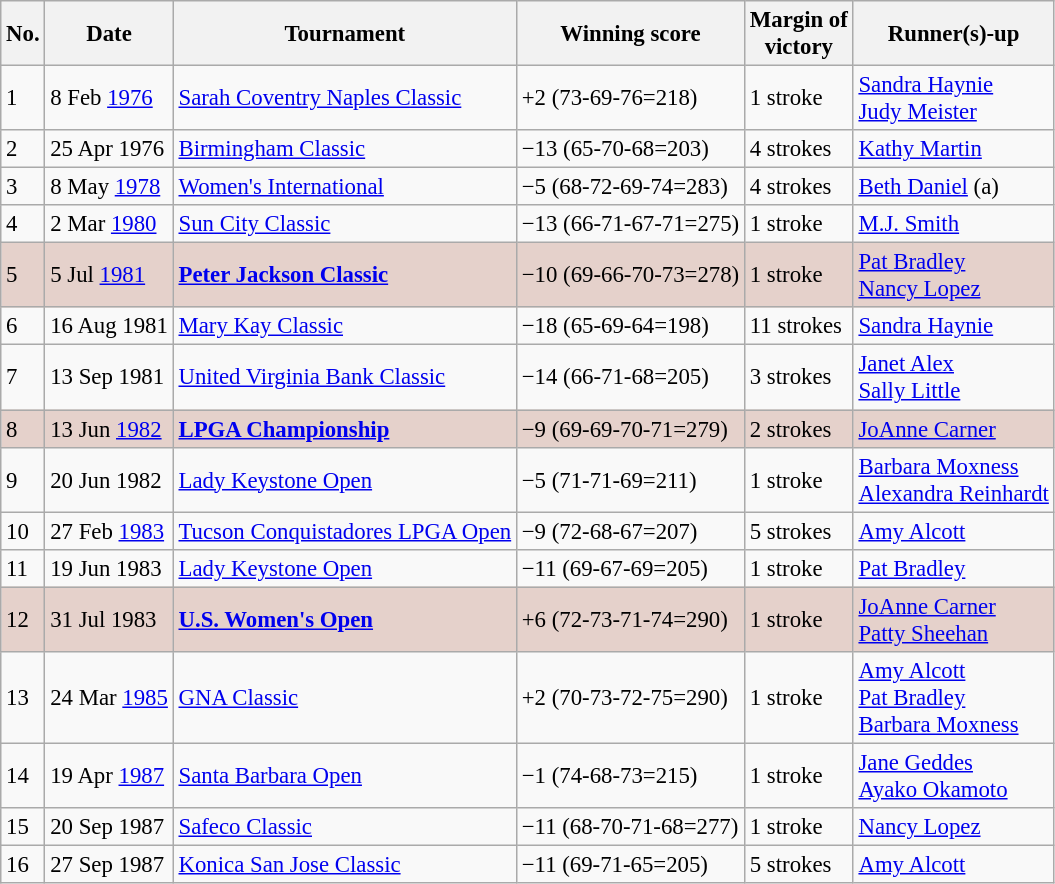<table class="wikitable" style="font-size:95%;">
<tr>
<th>No.</th>
<th>Date</th>
<th>Tournament</th>
<th>Winning score</th>
<th>Margin of<br>victory</th>
<th>Runner(s)-up</th>
</tr>
<tr>
<td>1</td>
<td>8 Feb <a href='#'>1976</a></td>
<td><a href='#'>Sarah Coventry Naples Classic</a></td>
<td>+2 (73-69-76=218)</td>
<td>1 stroke</td>
<td> <a href='#'>Sandra Haynie</a><br> <a href='#'>Judy Meister</a></td>
</tr>
<tr>
<td>2</td>
<td>25 Apr 1976</td>
<td><a href='#'>Birmingham Classic</a></td>
<td>−13 (65-70-68=203)</td>
<td>4 strokes</td>
<td> <a href='#'>Kathy Martin</a></td>
</tr>
<tr>
<td>3</td>
<td>8 May <a href='#'>1978</a></td>
<td><a href='#'>Women's International</a></td>
<td>−5 (68-72-69-74=283)</td>
<td>4 strokes</td>
<td> <a href='#'>Beth Daniel</a> (a)</td>
</tr>
<tr>
<td>4</td>
<td>2 Mar <a href='#'>1980</a></td>
<td><a href='#'>Sun City Classic</a></td>
<td>−13 (66-71-67-71=275)</td>
<td>1 stroke</td>
<td> <a href='#'>M.J. Smith</a></td>
</tr>
<tr style="background:#e5d1cb;">
<td>5</td>
<td>5 Jul <a href='#'>1981</a></td>
<td><strong><a href='#'>Peter Jackson Classic</a></strong></td>
<td>−10 (69-66-70-73=278)</td>
<td>1 stroke</td>
<td> <a href='#'>Pat Bradley</a><br> <a href='#'>Nancy Lopez</a></td>
</tr>
<tr>
<td>6</td>
<td>16 Aug 1981</td>
<td><a href='#'>Mary Kay Classic</a></td>
<td>−18 (65-69-64=198)</td>
<td>11 strokes</td>
<td> <a href='#'>Sandra Haynie</a></td>
</tr>
<tr>
<td>7</td>
<td>13 Sep 1981</td>
<td><a href='#'>United Virginia Bank Classic</a></td>
<td>−14 (66-71-68=205)</td>
<td>3 strokes</td>
<td> <a href='#'>Janet Alex</a><br> <a href='#'>Sally Little</a></td>
</tr>
<tr style="background:#e5d1cb;">
<td>8</td>
<td>13 Jun <a href='#'>1982</a></td>
<td><strong><a href='#'>LPGA Championship</a></strong></td>
<td>−9 (69-69-70-71=279)</td>
<td>2 strokes</td>
<td> <a href='#'>JoAnne Carner</a></td>
</tr>
<tr>
<td>9</td>
<td>20 Jun 1982</td>
<td><a href='#'>Lady Keystone Open</a></td>
<td>−5 (71-71-69=211)</td>
<td>1 stroke</td>
<td> <a href='#'>Barbara Moxness</a><br> <a href='#'>Alexandra Reinhardt</a></td>
</tr>
<tr>
<td>10</td>
<td>27 Feb <a href='#'>1983</a></td>
<td><a href='#'>Tucson Conquistadores LPGA Open</a></td>
<td>−9 (72-68-67=207)</td>
<td>5 strokes</td>
<td> <a href='#'>Amy Alcott</a></td>
</tr>
<tr>
<td>11</td>
<td>19 Jun 1983</td>
<td><a href='#'>Lady Keystone Open</a></td>
<td>−11 (69-67-69=205)</td>
<td>1 stroke</td>
<td> <a href='#'>Pat Bradley</a></td>
</tr>
<tr style="background:#e5d1cb;">
<td>12</td>
<td>31 Jul 1983</td>
<td><strong><a href='#'>U.S. Women's Open</a></strong></td>
<td>+6 (72-73-71-74=290)</td>
<td>1 stroke</td>
<td> <a href='#'>JoAnne Carner</a><br> <a href='#'>Patty Sheehan</a></td>
</tr>
<tr>
<td>13</td>
<td>24 Mar <a href='#'>1985</a></td>
<td><a href='#'>GNA Classic</a></td>
<td>+2 (70-73-72-75=290)</td>
<td>1 stroke</td>
<td> <a href='#'>Amy Alcott</a><br> <a href='#'>Pat Bradley</a><br> <a href='#'>Barbara Moxness</a></td>
</tr>
<tr>
<td>14</td>
<td>19 Apr <a href='#'>1987</a></td>
<td><a href='#'>Santa Barbara Open</a></td>
<td>−1 (74-68-73=215)</td>
<td>1 stroke</td>
<td> <a href='#'>Jane Geddes</a><br> <a href='#'>Ayako Okamoto</a></td>
</tr>
<tr>
<td>15</td>
<td>20 Sep 1987</td>
<td><a href='#'>Safeco Classic</a></td>
<td>−11 (68-70-71-68=277)</td>
<td>1 stroke</td>
<td> <a href='#'>Nancy Lopez</a></td>
</tr>
<tr>
<td>16</td>
<td>27 Sep 1987</td>
<td><a href='#'>Konica San Jose Classic</a></td>
<td>−11 (69-71-65=205)</td>
<td>5 strokes</td>
<td> <a href='#'>Amy Alcott</a></td>
</tr>
</table>
